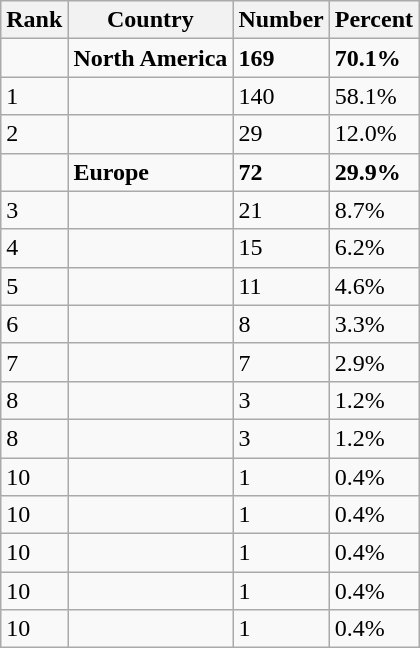<table class="wikitable">
<tr>
<th>Rank</th>
<th>Country</th>
<th>Number</th>
<th>Percent</th>
</tr>
<tr>
<td></td>
<td><strong>North America</strong></td>
<td><strong>169</strong></td>
<td><strong>70.1%</strong></td>
</tr>
<tr>
<td>1</td>
<td></td>
<td>140</td>
<td>58.1%</td>
</tr>
<tr>
<td>2</td>
<td></td>
<td>29</td>
<td>12.0%</td>
</tr>
<tr>
<td></td>
<td><strong>Europe</strong></td>
<td><strong>72</strong></td>
<td><strong>29.9%</strong></td>
</tr>
<tr>
<td>3</td>
<td></td>
<td>21</td>
<td>8.7%</td>
</tr>
<tr>
<td>4</td>
<td></td>
<td>15</td>
<td>6.2%</td>
</tr>
<tr>
<td>5</td>
<td></td>
<td>11</td>
<td>4.6%</td>
</tr>
<tr>
<td>6</td>
<td></td>
<td>8</td>
<td>3.3%</td>
</tr>
<tr>
<td>7</td>
<td></td>
<td>7</td>
<td>2.9%</td>
</tr>
<tr>
<td>8</td>
<td></td>
<td>3</td>
<td>1.2%</td>
</tr>
<tr>
<td>8</td>
<td></td>
<td>3</td>
<td>1.2%</td>
</tr>
<tr>
<td>10</td>
<td></td>
<td>1</td>
<td>0.4%</td>
</tr>
<tr>
<td>10</td>
<td></td>
<td>1</td>
<td>0.4%</td>
</tr>
<tr>
<td>10</td>
<td></td>
<td>1</td>
<td>0.4%</td>
</tr>
<tr>
<td>10</td>
<td></td>
<td>1</td>
<td>0.4%</td>
</tr>
<tr>
<td>10</td>
<td></td>
<td>1</td>
<td>0.4%</td>
</tr>
</table>
